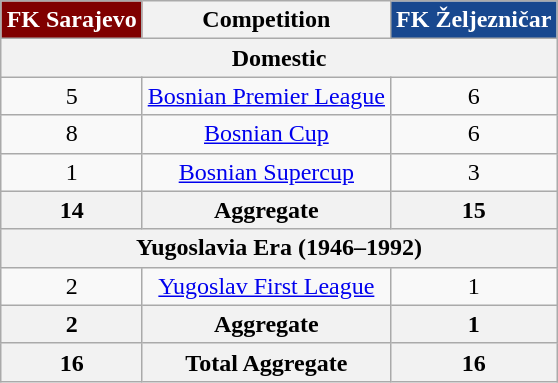<table class="wikitable sortable"  style="width:auto; margin:auto;">
<tr>
<th style="background:#800000; color:#fff">FK Sarajevo</th>
<th>Competition</th>
<th style="background:#18488f; color:#FFFFFF;">FK Željezničar</th>
</tr>
<tr style="text-align:center;">
<th colspan="4">Domestic</th>
</tr>
<tr style="text-align:center;">
<td>5</td>
<td><a href='#'>Bosnian Premier League</a></td>
<td>6</td>
</tr>
<tr style="text-align:center;">
<td>8</td>
<td><a href='#'>Bosnian Cup</a></td>
<td>6</td>
</tr>
<tr style="text-align:center;">
<td>1</td>
<td><a href='#'>Bosnian Supercup</a></td>
<td>3</td>
</tr>
<tr align="center">
<th>14</th>
<th>Aggregate</th>
<th>15</th>
</tr>
<tr style="text-align:center;">
<th colspan="4">Yugoslavia Era (1946–1992)</th>
</tr>
<tr style="text-align:center;">
<td>2</td>
<td><a href='#'>Yugoslav First League</a></td>
<td>1</td>
</tr>
<tr style="text-align:center;">
<th>2</th>
<th><strong>Aggregate</strong></th>
<th>1</th>
</tr>
<tr align="center">
<th>16</th>
<th>Total Aggregate</th>
<th>16</th>
</tr>
</table>
